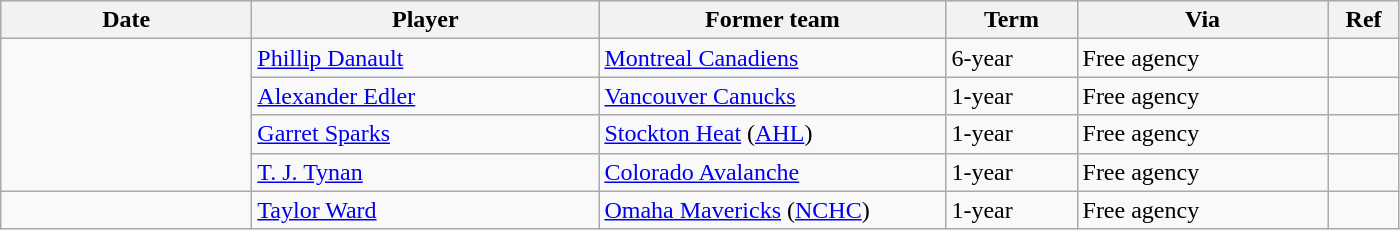<table class="wikitable">
<tr style="background:#ddd; text-align:center;">
<th style="width: 10em;">Date</th>
<th style="width: 14em;">Player</th>
<th style="width: 14em;">Former team</th>
<th style="width: 5em;">Term</th>
<th style="width: 10em;">Via</th>
<th style="width: 2.5em;">Ref</th>
</tr>
<tr>
<td rowspan=4></td>
<td><a href='#'>Phillip Danault</a></td>
<td><a href='#'>Montreal Canadiens</a></td>
<td>6-year</td>
<td>Free agency</td>
<td></td>
</tr>
<tr>
<td><a href='#'>Alexander Edler</a></td>
<td><a href='#'>Vancouver Canucks</a></td>
<td>1-year</td>
<td>Free agency</td>
<td></td>
</tr>
<tr>
<td><a href='#'>Garret Sparks</a></td>
<td><a href='#'>Stockton Heat</a> (<a href='#'>AHL</a>)</td>
<td>1-year</td>
<td>Free agency</td>
<td></td>
</tr>
<tr>
<td><a href='#'>T. J. Tynan</a></td>
<td><a href='#'>Colorado Avalanche</a></td>
<td>1-year</td>
<td>Free agency</td>
<td></td>
</tr>
<tr>
<td></td>
<td><a href='#'>Taylor Ward</a></td>
<td><a href='#'>Omaha Mavericks</a> (<a href='#'>NCHC</a>)</td>
<td>1-year</td>
<td>Free agency</td>
<td></td>
</tr>
</table>
